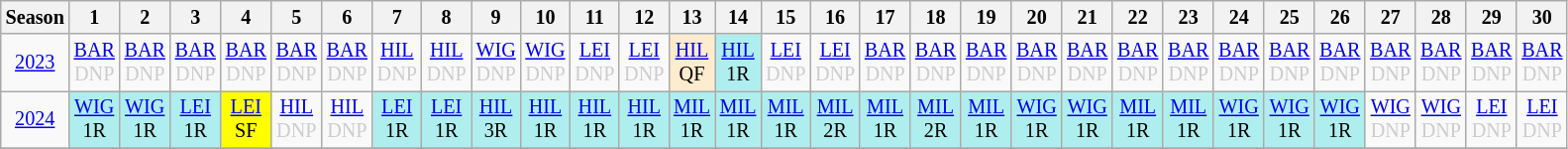<table class="wikitable" style="width:28%; margin:0; font-size:84%">
<tr>
<th>Season</th>
<th>1</th>
<th>2</th>
<th>3</th>
<th>4</th>
<th>5</th>
<th>6</th>
<th>7</th>
<th>8</th>
<th>9</th>
<th>10</th>
<th>11</th>
<th>12</th>
<th>13</th>
<th>14</th>
<th>15</th>
<th>16</th>
<th>17</th>
<th>18</th>
<th>19</th>
<th>20</th>
<th>21</th>
<th>22</th>
<th>23</th>
<th>24</th>
<th>25</th>
<th>26</th>
<th>27</th>
<th>28</th>
<th>29</th>
<th>30</th>
</tr>
<tr>
<td style="text-align:center;" background:#efefef;"><a href='#'>2023</a></td>
<td style="text-align:center; color:#ccc;"><a href='#'>BAR</a><br>DNP</td>
<td style="text-align:center; color:#ccc;"><a href='#'>BAR</a><br>DNP</td>
<td style="text-align:center; color:#ccc;"><a href='#'>BAR</a><br>DNP</td>
<td style="text-align:center; color:#ccc;"><a href='#'>BAR</a><br>DNP</td>
<td style="text-align:center; color:#ccc;"><a href='#'>BAR</a><br>DNP</td>
<td style="text-align:center; color:#ccc;"><a href='#'>BAR</a><br>DNP</td>
<td style="text-align:center; color:#ccc;"><a href='#'>HIL</a><br>DNP</td>
<td style="text-align:center; color:#ccc;"><a href='#'>HIL</a><br>DNP</td>
<td style="text-align:center; color:#ccc;"><a href='#'>WIG</a><br>DNP</td>
<td style="text-align:center; color:#ccc;"><a href='#'>WIG</a><br>DNP</td>
<td style="text-align:center; color:#ccc;"><a href='#'>LEI</a><br>DNP</td>
<td style="text-align:center; color:#ccc;"><a href='#'>LEI</a><br>DNP</td>
<td style="text-align:center; background:#ffebcd;"><a href='#'>HIL</a><br>QF</td>
<td style="text-align:center; background:#afeeee;"><a href='#'>HIL</a><br>1R</td>
<td style="text-align:center; color:#ccc;"><a href='#'>LEI</a><br>DNP</td>
<td style="text-align:center; color:#ccc;"><a href='#'>LEI</a><br>DNP</td>
<td style="text-align:center; color:#ccc;"><a href='#'>BAR</a><br>DNP</td>
<td style="text-align:center; color:#ccc;"><a href='#'>BAR</a><br>DNP</td>
<td style="text-align:center; color:#ccc;"><a href='#'>BAR</a><br>DNP</td>
<td style="text-align:center; color:#ccc;"><a href='#'>BAR</a><br>DNP</td>
<td style="text-align:center; color:#ccc;"><a href='#'>BAR</a><br>DNP</td>
<td style="text-align:center; color:#ccc;"><a href='#'>BAR</a><br>DNP</td>
<td style="text-align:center; color:#ccc;"><a href='#'>BAR</a><br>DNP</td>
<td style="text-align:center; color:#ccc;"><a href='#'>BAR</a><br>DNP</td>
<td style="text-align:center; color:#ccc;"><a href='#'>BAR</a><br>DNP</td>
<td style="text-align:center; color:#ccc;"><a href='#'>BAR</a><br>DNP</td>
<td style="text-align:center; color:#ccc;"><a href='#'>BAR</a><br>DNP</td>
<td style="text-align:center; color:#ccc;"><a href='#'>BAR</a><br>DNP</td>
<td style="text-align:center; color:#ccc;"><a href='#'>BAR</a><br>DNP</td>
<td style="text-align:center; color:#ccc;"><a href='#'>BAR</a><br>DNP</td>
</tr>
<tr>
<td style="text-align:center;"background:#efefef;"><a href='#'>2024</a></td>
<td style="text-align:center; background:#afeeee;"><a href='#'>WIG</a><br>1R</td>
<td style="text-align:center; background:#afeeee;"><a href='#'>WIG</a><br>1R</td>
<td style="text-align:center; background:#afeeee;"><a href='#'>LEI</a><br>1R</td>
<td style="text-align:center; background:yellow;"><a href='#'>LEI</a><br>SF</td>
<td style="text-align:center; color:#ccc;"><a href='#'>HIL</a><br>DNP</td>
<td style="text-align:center; color:#ccc;"><a href='#'>HIL</a><br>DNP</td>
<td style="text-align:center; background:#afeeee;"><a href='#'>LEI</a><br>1R</td>
<td style="text-align:center; background:#afeeee;"><a href='#'>LEI</a><br>1R</td>
<td style="text-align:center; background:#afeeee;"><a href='#'>HIL</a><br>3R</td>
<td style="text-align:center; background:#afeeee;"><a href='#'>HIL</a><br>1R</td>
<td style="text-align:center; background:#afeeee;"><a href='#'>HIL</a><br>1R</td>
<td style="text-align:center; background:#afeeee;"><a href='#'>HIL</a><br>1R</td>
<td style="text-align:center; background:#afeeee;"><a href='#'>MIL</a><br>1R</td>
<td style="text-align:center; background:#afeeee;"><a href='#'>MIL</a><br>1R</td>
<td style="text-align:center; background:#afeeee;"><a href='#'>MIL</a><br>1R</td>
<td style="text-align:center; background:#afeeee;"><a href='#'>MIL</a><br>2R</td>
<td style="text-align:center; background:#afeeee;"><a href='#'>MIL</a><br>1R</td>
<td style="text-align:center; background:#afeeee;"><a href='#'>MIL</a><br>2R</td>
<td style="text-align:center; background:#afeeee;"><a href='#'>MIL</a><br>1R</td>
<td style="text-align:center; background:#afeeee;"><a href='#'>WIG</a><br>1R</td>
<td style="text-align:center; background:#afeeee;"><a href='#'>WIG</a><br>1R</td>
<td style="text-align:center; background:#afeeee;"><a href='#'>MIL</a><br>1R</td>
<td style="text-align:center; background:#afeeee;"><a href='#'>MIL</a><br>1R</td>
<td style="text-align:center; background:#afeeee;"><a href='#'>WIG</a><br>1R</td>
<td style="text-align:center; background:#afeeee;"><a href='#'>WIG</a><br>1R</td>
<td style="text-align:center; background:#afeeee;"><a href='#'>WIG</a><br>1R</td>
<td style="text-align:center; color:#ccc;"><a href='#'>WIG</a><br>DNP</td>
<td style="text-align:center; color:#ccc;"><a href='#'>WIG</a><br>DNP</td>
<td style="text-align:center; color:#ccc;"><a href='#'>LEI</a><br>DNP</td>
<td style="text-align:center; color:#ccc;"><a href='#'>LEI</a><br>DNP</td>
</tr>
<tr>
</tr>
</table>
